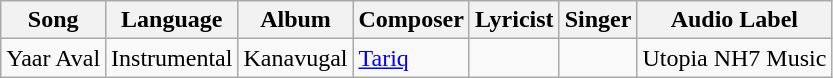<table class="wikitable">
<tr>
<th>Song</th>
<th>Language</th>
<th>Album</th>
<th>Composer</th>
<th>Lyricist</th>
<th>Singer</th>
<th>Audio Label</th>
</tr>
<tr>
<td>Yaar Aval</td>
<td>Instrumental</td>
<td>Kanavugal</td>
<td><a href='#'>Tariq</a></td>
<td></td>
<td></td>
<td>Utopia NH7 Music</td>
</tr>
</table>
